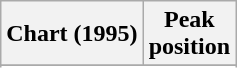<table class="wikitable sortable">
<tr>
<th>Chart (1995)</th>
<th>Peak<br>position</th>
</tr>
<tr>
</tr>
<tr>
</tr>
<tr>
</tr>
</table>
